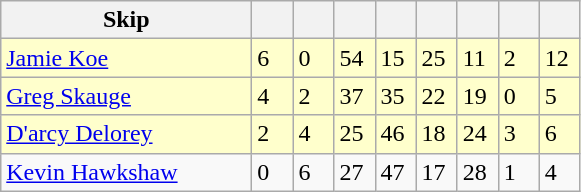<table class=wikitable>
<tr>
<th width=160>Skip</th>
<th width=20></th>
<th width=20></th>
<th width=20></th>
<th width=20></th>
<th width=20></th>
<th width=20></th>
<th width=20></th>
<th width=20></th>
</tr>
<tr bgcolor="#ffffcc">
<td><a href='#'>Jamie Koe</a></td>
<td>6</td>
<td>0</td>
<td>54</td>
<td>15</td>
<td>25</td>
<td>11</td>
<td>2</td>
<td>12</td>
</tr>
<tr bgcolor="#ffffcc">
<td><a href='#'>Greg Skauge</a></td>
<td>4</td>
<td>2</td>
<td>37</td>
<td>35</td>
<td>22</td>
<td>19</td>
<td>0</td>
<td>5</td>
</tr>
<tr bgcolor="#ffffcc">
<td><a href='#'>D'arcy Delorey</a></td>
<td>2</td>
<td>4</td>
<td>25</td>
<td>46</td>
<td>18</td>
<td>24</td>
<td>3</td>
<td>6</td>
</tr>
<tr>
<td><a href='#'>Kevin Hawkshaw</a></td>
<td>0</td>
<td>6</td>
<td>27</td>
<td>47</td>
<td>17</td>
<td>28</td>
<td>1</td>
<td>4</td>
</tr>
</table>
